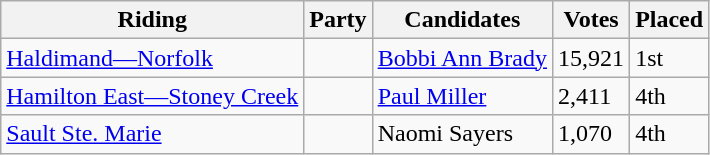<table class="wikitable">
<tr>
<th>Riding</th>
<th>Party</th>
<th>Candidates</th>
<th>Votes</th>
<th>Placed</th>
</tr>
<tr>
<td><a href='#'>Haldimand—Norfolk</a></td>
<td></td>
<td><a href='#'>Bobbi Ann Brady</a></td>
<td>15,921</td>
<td>1st</td>
</tr>
<tr>
<td><a href='#'>Hamilton East—Stoney Creek</a></td>
<td></td>
<td><a href='#'>Paul Miller</a></td>
<td>2,411</td>
<td>4th</td>
</tr>
<tr>
<td><a href='#'>Sault Ste. Marie</a></td>
<td></td>
<td>Naomi Sayers</td>
<td>1,070</td>
<td>4th</td>
</tr>
</table>
